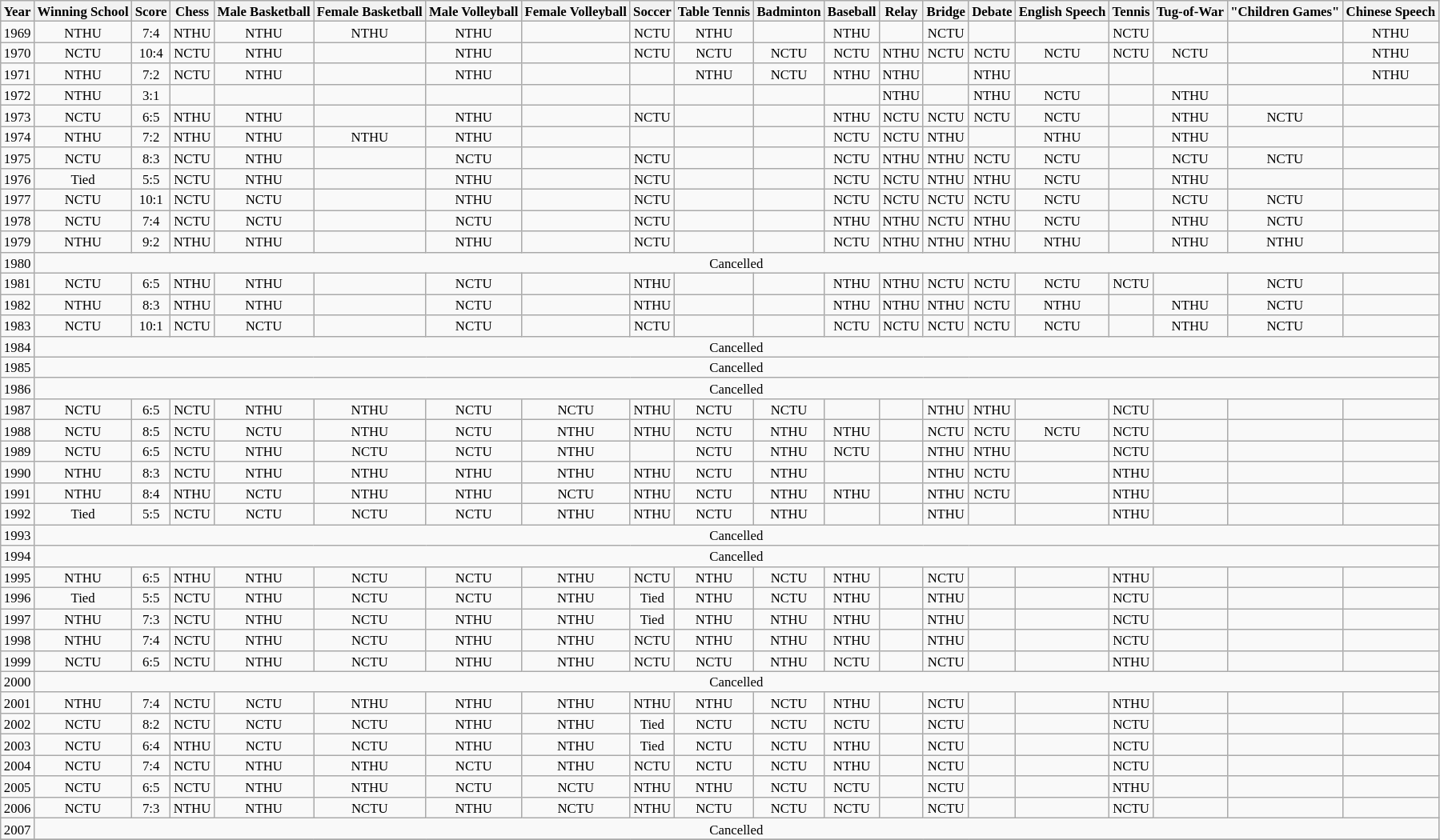<table class="wikitable" style="text-align:center; font-size:70%">
<tr>
<th>Year</th>
<th>Winning School</th>
<th>Score</th>
<th>Chess</th>
<th>Male Basketball</th>
<th>Female Basketball</th>
<th>Male Volleyball</th>
<th>Female Volleyball</th>
<th>Soccer</th>
<th>Table Tennis</th>
<th>Badminton</th>
<th>Baseball</th>
<th>Relay</th>
<th>Bridge</th>
<th>Debate</th>
<th>English Speech</th>
<th>Tennis</th>
<th>Tug-of-War</th>
<th>"Children Games"</th>
<th>Chinese Speech</th>
</tr>
<tr>
<td>1969</td>
<td>NTHU</td>
<td>7:4</td>
<td>NTHU</td>
<td>NTHU</td>
<td>NTHU</td>
<td>NTHU</td>
<td></td>
<td>NCTU</td>
<td>NTHU</td>
<td></td>
<td>NTHU</td>
<td></td>
<td>NCTU</td>
<td></td>
<td></td>
<td>NCTU</td>
<td></td>
<td></td>
<td>NTHU</td>
</tr>
<tr>
<td>1970</td>
<td>NCTU</td>
<td>10:4</td>
<td>NCTU</td>
<td>NTHU</td>
<td></td>
<td>NTHU</td>
<td></td>
<td>NCTU</td>
<td>NCTU</td>
<td>NCTU</td>
<td>NCTU</td>
<td>NTHU</td>
<td>NCTU</td>
<td>NCTU</td>
<td>NCTU</td>
<td>NCTU</td>
<td>NCTU</td>
<td></td>
<td>NTHU</td>
</tr>
<tr>
<td>1971</td>
<td>NTHU</td>
<td>7:2</td>
<td>NCTU</td>
<td>NTHU</td>
<td></td>
<td>NTHU</td>
<td></td>
<td></td>
<td>NTHU</td>
<td>NCTU</td>
<td>NTHU</td>
<td>NTHU</td>
<td></td>
<td>NTHU</td>
<td></td>
<td></td>
<td></td>
<td></td>
<td>NTHU</td>
</tr>
<tr>
<td>1972</td>
<td>NTHU</td>
<td>3:1</td>
<td></td>
<td></td>
<td></td>
<td></td>
<td></td>
<td></td>
<td></td>
<td></td>
<td></td>
<td>NTHU</td>
<td></td>
<td>NTHU</td>
<td>NCTU</td>
<td></td>
<td>NTHU</td>
<td></td>
<td></td>
</tr>
<tr>
<td>1973</td>
<td>NCTU</td>
<td>6:5</td>
<td>NTHU</td>
<td>NTHU</td>
<td></td>
<td>NTHU</td>
<td></td>
<td>NCTU</td>
<td></td>
<td></td>
<td>NTHU</td>
<td>NCTU</td>
<td>NCTU</td>
<td>NCTU</td>
<td>NCTU</td>
<td></td>
<td>NTHU</td>
<td>NCTU</td>
<td></td>
</tr>
<tr>
<td>1974</td>
<td>NTHU</td>
<td>7:2</td>
<td>NTHU</td>
<td>NTHU</td>
<td>NTHU</td>
<td>NTHU</td>
<td></td>
<td></td>
<td></td>
<td></td>
<td>NCTU</td>
<td>NCTU</td>
<td>NTHU</td>
<td></td>
<td>NTHU</td>
<td></td>
<td>NTHU</td>
<td></td>
<td></td>
</tr>
<tr>
<td>1975</td>
<td>NCTU</td>
<td>8:3</td>
<td>NCTU</td>
<td>NTHU</td>
<td></td>
<td>NCTU</td>
<td></td>
<td>NCTU</td>
<td></td>
<td></td>
<td>NCTU</td>
<td>NTHU</td>
<td>NTHU</td>
<td>NCTU</td>
<td>NCTU</td>
<td></td>
<td>NCTU</td>
<td>NCTU</td>
<td></td>
</tr>
<tr>
<td>1976</td>
<td>Tied</td>
<td>5:5</td>
<td>NCTU</td>
<td>NTHU</td>
<td></td>
<td>NTHU</td>
<td></td>
<td>NCTU</td>
<td></td>
<td></td>
<td>NCTU</td>
<td>NCTU</td>
<td>NTHU</td>
<td>NTHU</td>
<td>NCTU</td>
<td></td>
<td>NTHU</td>
<td></td>
<td></td>
</tr>
<tr>
<td>1977</td>
<td>NCTU</td>
<td>10:1</td>
<td>NCTU</td>
<td>NCTU</td>
<td></td>
<td>NTHU</td>
<td></td>
<td>NCTU</td>
<td></td>
<td></td>
<td>NCTU</td>
<td>NCTU</td>
<td>NCTU</td>
<td>NCTU</td>
<td>NCTU</td>
<td></td>
<td>NCTU</td>
<td>NCTU</td>
<td></td>
</tr>
<tr>
<td>1978</td>
<td>NCTU</td>
<td>7:4</td>
<td>NCTU</td>
<td>NCTU</td>
<td></td>
<td>NCTU</td>
<td></td>
<td>NCTU</td>
<td></td>
<td></td>
<td>NTHU</td>
<td>NTHU</td>
<td>NCTU</td>
<td>NTHU</td>
<td>NCTU</td>
<td></td>
<td>NTHU</td>
<td>NCTU</td>
<td></td>
</tr>
<tr>
<td>1979</td>
<td>NTHU</td>
<td>9:2</td>
<td>NTHU</td>
<td>NTHU</td>
<td></td>
<td>NTHU</td>
<td></td>
<td>NCTU</td>
<td></td>
<td></td>
<td>NCTU</td>
<td>NTHU</td>
<td>NTHU</td>
<td>NTHU</td>
<td>NTHU</td>
<td></td>
<td>NTHU</td>
<td>NTHU</td>
<td></td>
</tr>
<tr>
<td>1980</td>
<td colspan="19">Cancelled</td>
</tr>
<tr>
<td>1981</td>
<td>NCTU</td>
<td>6:5</td>
<td>NTHU</td>
<td>NTHU</td>
<td></td>
<td>NCTU</td>
<td></td>
<td>NTHU</td>
<td></td>
<td></td>
<td>NTHU</td>
<td>NTHU</td>
<td>NCTU</td>
<td>NCTU</td>
<td>NCTU</td>
<td>NCTU</td>
<td></td>
<td>NCTU</td>
<td></td>
</tr>
<tr>
<td>1982</td>
<td>NTHU</td>
<td>8:3</td>
<td>NTHU</td>
<td>NTHU</td>
<td></td>
<td>NCTU</td>
<td></td>
<td>NTHU</td>
<td></td>
<td></td>
<td>NTHU</td>
<td>NTHU</td>
<td>NTHU</td>
<td>NCTU</td>
<td>NTHU</td>
<td></td>
<td>NTHU</td>
<td>NCTU</td>
<td></td>
</tr>
<tr>
<td>1983</td>
<td>NCTU</td>
<td>10:1</td>
<td>NCTU</td>
<td>NCTU</td>
<td></td>
<td>NCTU</td>
<td></td>
<td>NCTU</td>
<td></td>
<td></td>
<td>NCTU</td>
<td>NCTU</td>
<td>NCTU</td>
<td>NCTU</td>
<td>NCTU</td>
<td></td>
<td>NTHU</td>
<td>NCTU</td>
<td></td>
</tr>
<tr>
<td>1984</td>
<td colspan="19">Cancelled</td>
</tr>
<tr>
<td>1985</td>
<td colspan="19">Cancelled</td>
</tr>
<tr>
<td>1986</td>
<td colspan="19">Cancelled</td>
</tr>
<tr>
<td>1987</td>
<td>NCTU</td>
<td>6:5</td>
<td>NCTU</td>
<td>NTHU</td>
<td>NTHU</td>
<td>NCTU</td>
<td>NCTU</td>
<td>NTHU</td>
<td>NCTU</td>
<td>NCTU</td>
<td></td>
<td></td>
<td>NTHU</td>
<td>NTHU</td>
<td></td>
<td>NCTU</td>
<td></td>
<td></td>
<td></td>
</tr>
<tr>
<td>1988</td>
<td>NCTU</td>
<td>8:5</td>
<td>NCTU</td>
<td>NCTU</td>
<td>NTHU</td>
<td>NCTU</td>
<td>NTHU</td>
<td>NTHU</td>
<td>NCTU</td>
<td>NTHU</td>
<td>NTHU</td>
<td></td>
<td>NCTU</td>
<td>NCTU</td>
<td>NCTU</td>
<td>NCTU</td>
<td></td>
<td></td>
<td></td>
</tr>
<tr>
<td>1989</td>
<td>NCTU</td>
<td>6:5</td>
<td>NCTU</td>
<td>NTHU</td>
<td>NCTU</td>
<td>NCTU</td>
<td>NTHU</td>
<td></td>
<td>NCTU</td>
<td>NTHU</td>
<td>NCTU</td>
<td></td>
<td>NTHU</td>
<td>NTHU</td>
<td></td>
<td>NCTU</td>
<td></td>
<td></td>
<td></td>
</tr>
<tr>
<td>1990</td>
<td>NTHU</td>
<td>8:3</td>
<td>NCTU</td>
<td>NTHU</td>
<td>NTHU</td>
<td>NTHU</td>
<td>NTHU</td>
<td>NTHU</td>
<td>NCTU</td>
<td>NTHU</td>
<td></td>
<td></td>
<td>NTHU</td>
<td>NCTU</td>
<td></td>
<td>NTHU</td>
<td></td>
<td></td>
<td></td>
</tr>
<tr>
<td>1991</td>
<td>NTHU</td>
<td>8:4</td>
<td>NTHU</td>
<td>NCTU</td>
<td>NTHU</td>
<td>NTHU</td>
<td>NCTU</td>
<td>NTHU</td>
<td>NCTU</td>
<td>NTHU</td>
<td>NTHU</td>
<td></td>
<td>NTHU</td>
<td>NCTU</td>
<td></td>
<td>NTHU</td>
<td></td>
<td></td>
<td></td>
</tr>
<tr>
<td>1992</td>
<td>Tied</td>
<td>5:5</td>
<td>NCTU</td>
<td>NCTU</td>
<td>NCTU</td>
<td>NCTU</td>
<td>NTHU</td>
<td>NTHU</td>
<td>NCTU</td>
<td>NTHU</td>
<td></td>
<td></td>
<td>NTHU</td>
<td></td>
<td></td>
<td>NTHU</td>
<td></td>
<td></td>
<td></td>
</tr>
<tr>
<td>1993</td>
<td colspan="19">Cancelled</td>
</tr>
<tr>
<td>1994</td>
<td colspan="19">Cancelled</td>
</tr>
<tr>
<td>1995</td>
<td>NTHU</td>
<td>6:5</td>
<td>NTHU</td>
<td>NTHU</td>
<td>NCTU</td>
<td>NCTU</td>
<td>NTHU</td>
<td>NCTU</td>
<td>NTHU</td>
<td>NCTU</td>
<td>NTHU</td>
<td></td>
<td>NCTU</td>
<td></td>
<td></td>
<td>NTHU</td>
<td></td>
<td></td>
<td></td>
</tr>
<tr>
<td>1996</td>
<td>Tied</td>
<td>5:5</td>
<td>NCTU</td>
<td>NTHU</td>
<td>NCTU</td>
<td>NCTU</td>
<td>NTHU</td>
<td>Tied</td>
<td>NTHU</td>
<td>NCTU</td>
<td>NTHU</td>
<td></td>
<td>NTHU</td>
<td></td>
<td></td>
<td>NCTU</td>
<td></td>
<td></td>
<td></td>
</tr>
<tr>
<td>1997</td>
<td>NTHU</td>
<td>7:3</td>
<td>NCTU</td>
<td>NTHU</td>
<td>NCTU</td>
<td>NTHU</td>
<td>NTHU</td>
<td>Tied</td>
<td>NTHU</td>
<td>NTHU</td>
<td>NTHU</td>
<td></td>
<td>NTHU</td>
<td></td>
<td></td>
<td>NCTU</td>
<td></td>
<td></td>
<td></td>
</tr>
<tr>
<td>1998</td>
<td>NTHU</td>
<td>7:4</td>
<td>NCTU</td>
<td>NTHU</td>
<td>NCTU</td>
<td>NTHU</td>
<td>NTHU</td>
<td>NCTU</td>
<td>NTHU</td>
<td>NTHU</td>
<td>NTHU</td>
<td></td>
<td>NTHU</td>
<td></td>
<td></td>
<td>NCTU</td>
<td></td>
<td></td>
<td></td>
</tr>
<tr>
<td>1999</td>
<td>NCTU</td>
<td>6:5</td>
<td>NCTU</td>
<td>NTHU</td>
<td>NCTU</td>
<td>NTHU</td>
<td>NTHU</td>
<td>NCTU</td>
<td>NCTU</td>
<td>NTHU</td>
<td>NCTU</td>
<td></td>
<td>NCTU</td>
<td></td>
<td></td>
<td>NTHU</td>
<td></td>
<td></td>
<td></td>
</tr>
<tr>
<td>2000</td>
<td colspan="19">Cancelled</td>
</tr>
<tr>
<td>2001</td>
<td>NTHU</td>
<td>7:4</td>
<td>NCTU</td>
<td>NCTU</td>
<td>NTHU</td>
<td>NTHU</td>
<td>NTHU</td>
<td>NTHU</td>
<td>NTHU</td>
<td>NCTU</td>
<td>NTHU</td>
<td></td>
<td>NCTU</td>
<td></td>
<td></td>
<td>NTHU</td>
<td></td>
<td></td>
<td></td>
</tr>
<tr>
<td>2002</td>
<td>NCTU</td>
<td>8:2</td>
<td>NCTU</td>
<td>NCTU</td>
<td>NCTU</td>
<td>NTHU</td>
<td>NTHU</td>
<td>Tied</td>
<td>NCTU</td>
<td>NCTU</td>
<td>NCTU</td>
<td></td>
<td>NCTU</td>
<td></td>
<td></td>
<td>NCTU</td>
<td></td>
<td></td>
<td></td>
</tr>
<tr>
<td>2003</td>
<td>NCTU</td>
<td>6:4</td>
<td>NTHU</td>
<td>NCTU</td>
<td>NCTU</td>
<td>NTHU</td>
<td>NTHU</td>
<td>Tied</td>
<td>NCTU</td>
<td>NCTU</td>
<td>NTHU</td>
<td></td>
<td>NCTU</td>
<td></td>
<td></td>
<td>NCTU</td>
<td></td>
<td></td>
<td></td>
</tr>
<tr>
<td>2004</td>
<td>NCTU</td>
<td>7:4</td>
<td>NCTU</td>
<td>NTHU</td>
<td>NTHU</td>
<td>NCTU</td>
<td>NTHU</td>
<td>NCTU</td>
<td>NCTU</td>
<td>NCTU</td>
<td>NTHU</td>
<td></td>
<td>NCTU</td>
<td></td>
<td></td>
<td>NCTU</td>
<td></td>
<td></td>
<td></td>
</tr>
<tr>
<td>2005</td>
<td>NCTU</td>
<td>6:5</td>
<td>NCTU</td>
<td>NTHU</td>
<td>NTHU</td>
<td>NCTU</td>
<td>NCTU</td>
<td>NTHU</td>
<td>NTHU</td>
<td>NCTU</td>
<td>NCTU</td>
<td></td>
<td>NCTU</td>
<td></td>
<td></td>
<td>NTHU</td>
<td></td>
<td></td>
<td></td>
</tr>
<tr>
<td>2006</td>
<td>NCTU</td>
<td>7:3</td>
<td>NTHU</td>
<td>NTHU</td>
<td>NCTU</td>
<td>NTHU</td>
<td>NCTU</td>
<td>NTHU</td>
<td>NCTU</td>
<td>NCTU</td>
<td>NCTU</td>
<td></td>
<td>NCTU</td>
<td></td>
<td></td>
<td>NCTU</td>
<td></td>
<td></td>
<td></td>
</tr>
<tr>
<td>2007</td>
<td colspan="19">Cancelled</td>
</tr>
<tr>
</tr>
</table>
